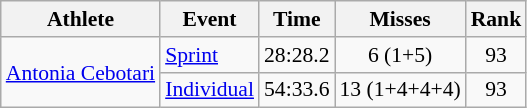<table class="wikitable" style="font-size:90%">
<tr>
<th>Athlete</th>
<th>Event</th>
<th>Time</th>
<th>Misses</th>
<th>Rank</th>
</tr>
<tr align=center>
<td align=left rowspan=2><a href='#'>Antonia Cebotari</a></td>
<td align=left><a href='#'>Sprint</a></td>
<td>28:28.2</td>
<td>6 (1+5)</td>
<td>93</td>
</tr>
<tr align=center>
<td align=left><a href='#'>Individual</a></td>
<td>54:33.6</td>
<td>13 (1+4+4+4)</td>
<td>93</td>
</tr>
</table>
